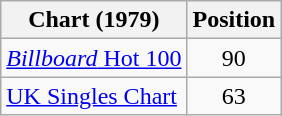<table class="wikitable">
<tr>
<th>Chart (1979)</th>
<th>Position</th>
</tr>
<tr>
<td><a href='#'><em>Billboard</em> Hot 100</a></td>
<td align="center">90</td>
</tr>
<tr>
<td><a href='#'>UK Singles Chart</a></td>
<td align="center">63</td>
</tr>
</table>
